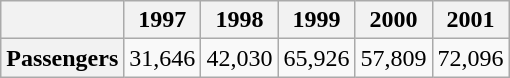<table class="wikitable">
<tr>
<th></th>
<th>1997</th>
<th>1998</th>
<th>1999</th>
<th>2000</th>
<th>2001</th>
</tr>
<tr>
<th>Passengers</th>
<td>31,646</td>
<td>42,030</td>
<td>65,926</td>
<td>57,809</td>
<td>72,096</td>
</tr>
</table>
